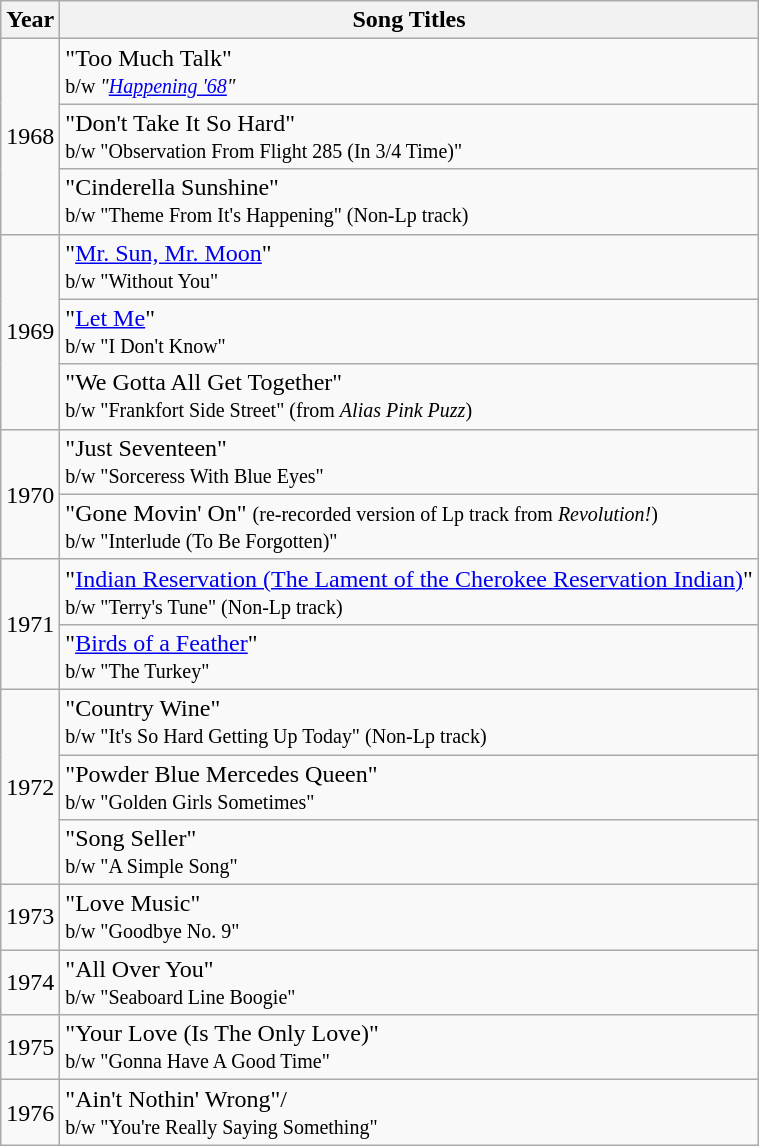<table class="wikitable">
<tr>
<th>Year</th>
<th>Song Titles</th>
</tr>
<tr>
<td rowspan="3">1968</td>
<td>"Too Much Talk"<br><small>b/w <em>"<a href='#'>Happening '68</a>"</em></small></td>
</tr>
<tr>
<td>"Don't Take It So Hard"<br><small>b/w "Observation From Flight 285 (In 3/4 Time)"</small></td>
</tr>
<tr>
<td>"Cinderella Sunshine"<br><small>b/w "Theme From It's Happening" (Non-Lp track)</small></td>
</tr>
<tr>
<td rowspan="3">1969</td>
<td>"<a href='#'>Mr. Sun, Mr. Moon</a>"<br><small>b/w "Without You"</small></td>
</tr>
<tr>
<td>"<a href='#'>Let Me</a>"<br><small>b/w "I Don't Know"</small></td>
</tr>
<tr>
<td>"We Gotta All Get Together"<br><small>b/w "Frankfort Side Street" (from <em>Alias Pink Puzz</em>)</small></td>
</tr>
<tr>
<td rowspan="2">1970</td>
<td>"Just Seventeen"<br><small>b/w "Sorceress With Blue Eyes"</small></td>
</tr>
<tr>
<td>"Gone Movin' On" <small>(re-recorded version of Lp track from <em>Revolution!</em>)</small><br><small>b/w "Interlude (To Be Forgotten)"</small></td>
</tr>
<tr>
<td rowspan="2">1971</td>
<td>"<a href='#'>Indian Reservation (The Lament of the Cherokee Reservation Indian)</a>"<br><small>b/w "Terry's Tune" (Non-Lp track)</small></td>
</tr>
<tr>
<td>"<a href='#'>Birds of a Feather</a>"<br><small>b/w "The Turkey"</small></td>
</tr>
<tr>
<td rowspan="3">1972</td>
<td>"Country Wine"<br><small>b/w "It's So Hard Getting Up Today" (Non-Lp track)</small></td>
</tr>
<tr>
<td>"Powder Blue Mercedes Queen"<br><small>b/w "Golden Girls Sometimes"</small></td>
</tr>
<tr>
<td>"Song Seller"<br><small>b/w "A Simple Song"</small></td>
</tr>
<tr>
<td>1973</td>
<td>"Love Music"<br><small>b/w "Goodbye No. 9"</small></td>
</tr>
<tr>
<td>1974</td>
<td>"All Over You"<br><small>b/w "Seaboard Line Boogie"</small></td>
</tr>
<tr>
<td>1975</td>
<td>"Your Love (Is The Only Love)"<br><small>b/w "Gonna Have A Good Time"</small></td>
</tr>
<tr>
<td>1976</td>
<td>"Ain't Nothin' Wrong"/<br><small>b/w "You're Really Saying Something"</small></td>
</tr>
</table>
